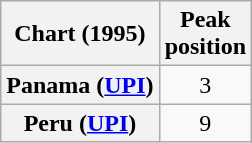<table class="wikitable sortable plainrowheaders">
<tr>
<th>Chart (1995)</th>
<th>Peak<br>position</th>
</tr>
<tr>
<th scope="row">Panama (<a href='#'>UPI</a>)</th>
<td align="center">3</td>
</tr>
<tr>
<th scope="row">Peru (<a href='#'>UPI</a>)</th>
<td align="center">9</td>
</tr>
</table>
